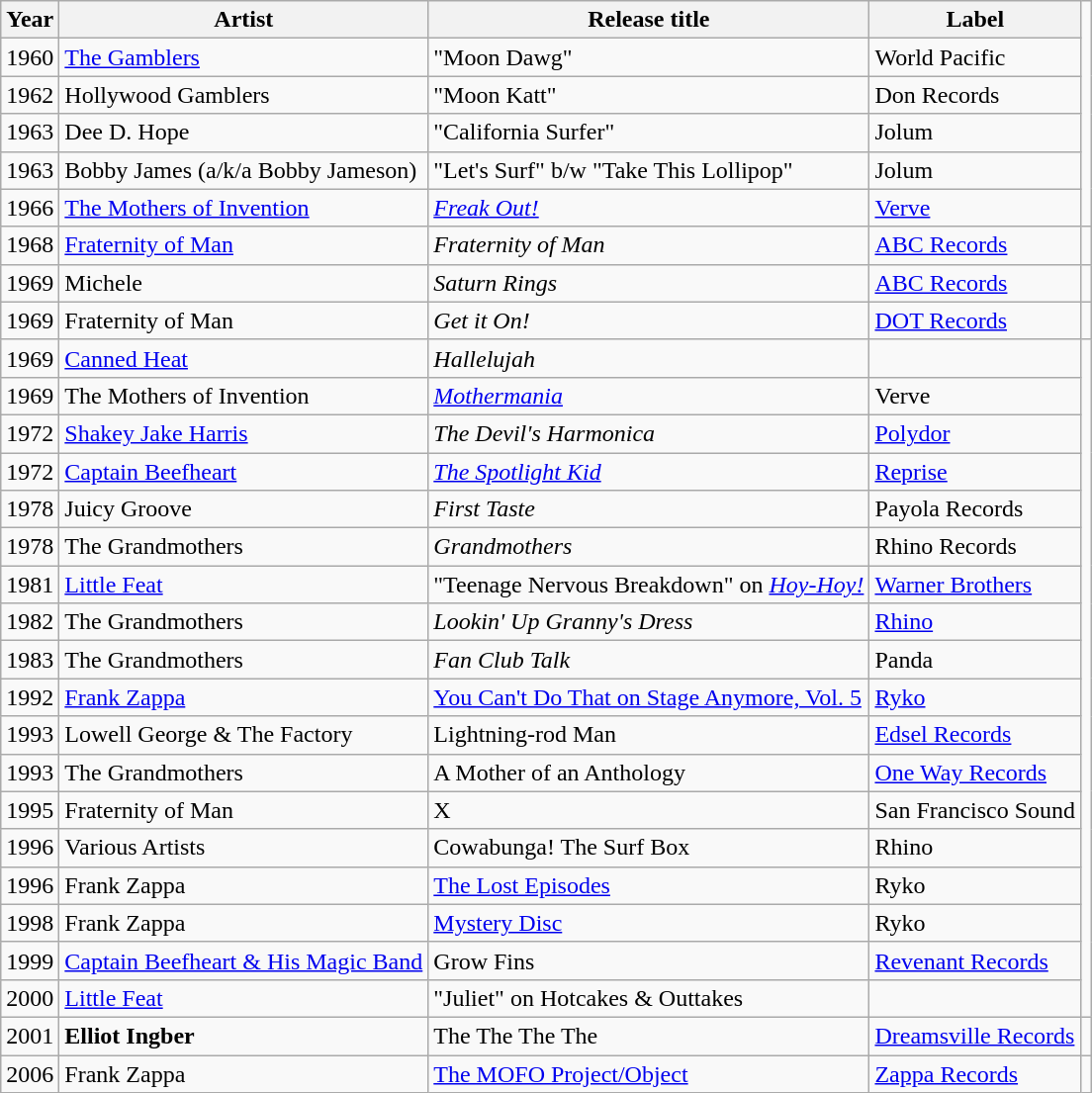<table class="wikitable sortable">
<tr>
<th>Year</th>
<th>Artist</th>
<th>Release title</th>
<th>Label</th>
</tr>
<tr>
<td>1960</td>
<td><a href='#'>The Gamblers</a></td>
<td>"Moon Dawg"</td>
<td>World Pacific</td>
</tr>
<tr>
<td>1962</td>
<td>Hollywood Gamblers</td>
<td>"Moon Katt"</td>
<td>Don Records</td>
</tr>
<tr>
<td>1963</td>
<td>Dee D. Hope</td>
<td>"California Surfer"</td>
<td>Jolum</td>
</tr>
<tr>
<td>1963</td>
<td>Bobby James (a/k/a Bobby Jameson)</td>
<td>"Let's Surf" b/w "Take This Lollipop"</td>
<td>Jolum</td>
</tr>
<tr>
<td>1966</td>
<td><a href='#'>The Mothers of Invention</a></td>
<td><em><a href='#'>Freak Out!</a></em></td>
<td><a href='#'>Verve</a></td>
</tr>
<tr>
<td>1968</td>
<td><a href='#'>Fraternity of Man</a></td>
<td><em>Fraternity of Man</em></td>
<td><a href='#'>ABC Records</a></td>
<td></td>
</tr>
<tr>
<td>1969</td>
<td>Michele</td>
<td><em>Saturn Rings</em></td>
<td><a href='#'>ABC Records</a></td>
<td></td>
</tr>
<tr>
<td>1969</td>
<td>Fraternity of Man</td>
<td><em>Get it On!</em></td>
<td><a href='#'>DOT Records</a></td>
<td></td>
</tr>
<tr>
<td>1969</td>
<td><a href='#'>Canned Heat</a></td>
<td><em>Hallelujah</em></td>
<td></td>
</tr>
<tr>
<td>1969</td>
<td>The Mothers of Invention</td>
<td><em><a href='#'>Mothermania</a></em></td>
<td>Verve</td>
</tr>
<tr>
<td>1972</td>
<td><a href='#'>Shakey Jake Harris</a></td>
<td><em>The Devil's Harmonica</em></td>
<td><a href='#'>Polydor</a></td>
</tr>
<tr>
<td>1972</td>
<td><a href='#'>Captain Beefheart</a></td>
<td><em><a href='#'>The Spotlight Kid</a></em></td>
<td><a href='#'>Reprise</a></td>
</tr>
<tr>
<td>1978</td>
<td>Juicy Groove</td>
<td><em>First Taste</em></td>
<td>Payola Records</td>
</tr>
<tr>
<td>1978</td>
<td>The Grandmothers</td>
<td><em>Grandmothers</em></td>
<td>Rhino Records</td>
</tr>
<tr>
<td>1981</td>
<td><a href='#'>Little Feat</a></td>
<td>"Teenage Nervous Breakdown" on <em><a href='#'>Hoy-Hoy!</a></em></td>
<td><a href='#'>Warner Brothers</a></td>
</tr>
<tr>
<td>1982</td>
<td>The Grandmothers</td>
<td><em>Lookin' Up Granny's Dress</em></td>
<td><a href='#'>Rhino</a></td>
</tr>
<tr>
<td>1983</td>
<td>The Grandmothers</td>
<td><em>Fan Club Talk</em></td>
<td>Panda</td>
</tr>
<tr>
<td>1992</td>
<td><a href='#'>Frank Zappa</a></td>
<td><a href='#'>You Can't Do That on Stage Anymore, Vol. 5</a><em></td>
<td><a href='#'>Ryko</a></td>
</tr>
<tr>
<td>1993</td>
<td>Lowell George & The Factory</td>
<td></em>Lightning-rod Man<em></td>
<td><a href='#'>Edsel Records</a></td>
</tr>
<tr>
<td>1993</td>
<td>The Grandmothers</td>
<td></em>A Mother of an Anthology<em></td>
<td><a href='#'>One Way Records</a></td>
</tr>
<tr>
<td>1995</td>
<td>Fraternity of Man</td>
<td></em>X<em></td>
<td>San Francisco Sound</td>
</tr>
<tr>
<td>1996</td>
<td>Various Artists</td>
<td></em>Cowabunga! The Surf Box<em></td>
<td>Rhino</td>
</tr>
<tr>
<td>1996</td>
<td>Frank Zappa</td>
<td></em><a href='#'>The Lost Episodes</a><em></td>
<td>Ryko</td>
</tr>
<tr>
<td>1998</td>
<td>Frank Zappa</td>
<td></em><a href='#'>Mystery Disc</a><em></td>
<td>Ryko</td>
</tr>
<tr>
<td>1999</td>
<td><a href='#'>Captain Beefheart & His Magic Band</a></td>
<td></em>Grow Fins<em></td>
<td><a href='#'>Revenant Records</a></td>
</tr>
<tr>
<td>2000</td>
<td><a href='#'>Little Feat</a></td>
<td>"Juliet" on </em>Hotcakes & Outtakes<em></td>
<td></td>
</tr>
<tr>
<td>2001</td>
<td><strong>Elliot Ingber</strong></td>
<td></em>The The The The<em></td>
<td><a href='#'>Dreamsville Records</a></td>
<td></td>
</tr>
<tr>
<td>2006</td>
<td>Frank Zappa</td>
<td></em><a href='#'>The MOFO Project/Object</a><em></td>
<td><a href='#'>Zappa Records</a></td>
</tr>
</table>
